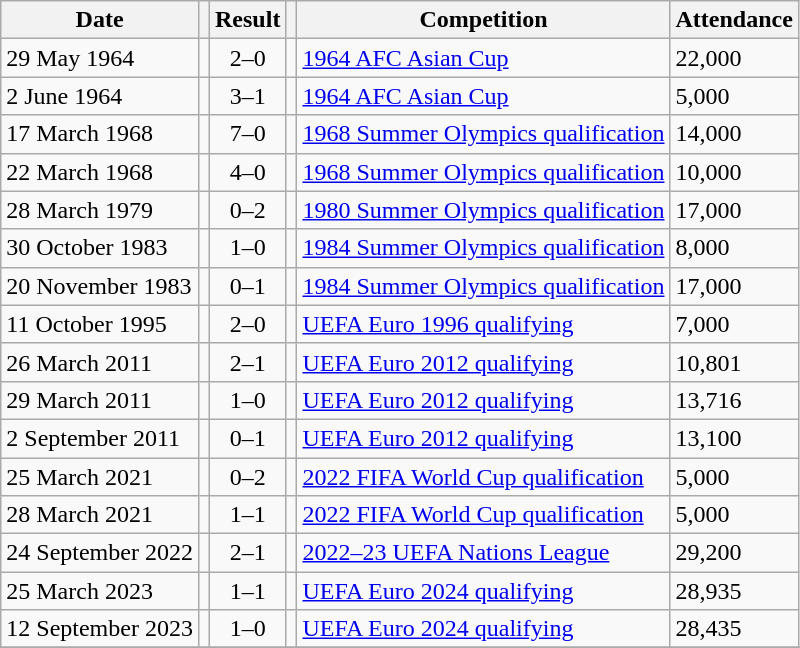<table class="wikitable">
<tr>
<th>Date</th>
<th></th>
<th>Result</th>
<th></th>
<th>Competition</th>
<th>Attendance</th>
</tr>
<tr>
<td>29 May 1964</td>
<td></td>
<td align=center>2–0</td>
<td></td>
<td><a href='#'>1964 AFC Asian Cup</a></td>
<td>22,000</td>
</tr>
<tr>
<td>2 June 1964</td>
<td></td>
<td align=center>3–1</td>
<td></td>
<td><a href='#'>1964 AFC Asian Cup</a></td>
<td>5,000</td>
</tr>
<tr>
<td>17 March 1968</td>
<td></td>
<td align=center>7–0</td>
<td></td>
<td><a href='#'>1968 Summer Olympics qualification</a></td>
<td>14,000</td>
</tr>
<tr>
<td>22 March 1968</td>
<td></td>
<td align=center>4–0</td>
<td></td>
<td><a href='#'>1968 Summer Olympics qualification</a></td>
<td>10,000</td>
</tr>
<tr>
<td>28 March 1979</td>
<td></td>
<td align=center>0–2</td>
<td></td>
<td><a href='#'>1980 Summer Olympics qualification</a></td>
<td>17,000</td>
</tr>
<tr>
<td>30 October 1983</td>
<td></td>
<td align=center>1–0</td>
<td></td>
<td><a href='#'>1984 Summer Olympics qualification</a></td>
<td>8,000</td>
</tr>
<tr>
<td>20 November 1983</td>
<td></td>
<td align=center>0–1</td>
<td></td>
<td><a href='#'>1984 Summer Olympics qualification</a></td>
<td>17,000</td>
</tr>
<tr>
<td>11 October 1995</td>
<td></td>
<td align=center>2–0</td>
<td></td>
<td><a href='#'>UEFA Euro 1996 qualifying</a></td>
<td>7,000</td>
</tr>
<tr>
<td>26 March 2011</td>
<td></td>
<td align=center>2–1</td>
<td></td>
<td><a href='#'>UEFA Euro 2012 qualifying</a></td>
<td>10,801</td>
</tr>
<tr>
<td>29 March 2011</td>
<td></td>
<td align=center>1–0</td>
<td></td>
<td><a href='#'>UEFA Euro 2012 qualifying</a></td>
<td>13,716</td>
</tr>
<tr>
<td>2 September 2011</td>
<td></td>
<td align=center>0–1</td>
<td></td>
<td><a href='#'>UEFA Euro 2012 qualifying</a></td>
<td>13,100</td>
</tr>
<tr>
<td>25 March 2021</td>
<td></td>
<td align=center>0–2</td>
<td></td>
<td><a href='#'>2022 FIFA World Cup qualification</a></td>
<td>5,000</td>
</tr>
<tr>
<td>28 March 2021</td>
<td></td>
<td align=center>1–1</td>
<td></td>
<td><a href='#'>2022 FIFA World Cup qualification</a></td>
<td>5,000</td>
</tr>
<tr>
<td>24 September 2022</td>
<td></td>
<td align=center>2–1</td>
<td></td>
<td><a href='#'>2022–23 UEFA Nations League</a></td>
<td>29,200</td>
</tr>
<tr>
<td>25 March 2023</td>
<td></td>
<td align=center>1–1</td>
<td></td>
<td><a href='#'>UEFA Euro 2024 qualifying</a></td>
<td>28,935</td>
</tr>
<tr>
<td>12 September 2023</td>
<td></td>
<td align=center>1–0</td>
<td></td>
<td><a href='#'>UEFA Euro 2024 qualifying</a></td>
<td>28,435</td>
</tr>
<tr>
</tr>
</table>
